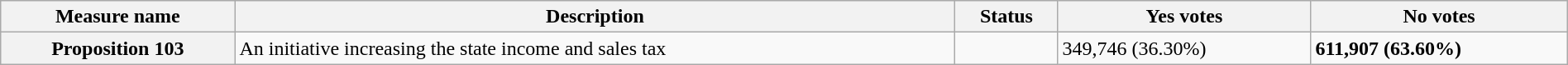<table class="wikitable sortable plainrowheaders" style="width:100%">
<tr>
<th scope="col">Measure name</th>
<th class="unsortable" scope="col">Description</th>
<th scope="col">Status</th>
<th scope="col">Yes votes</th>
<th scope="col">No votes</th>
</tr>
<tr>
<th scope="row">Proposition 103</th>
<td>An initiative increasing the state income and sales tax</td>
<td></td>
<td>349,746 (36.30%)</td>
<td><strong>611,907 (63.60%)</strong></td>
</tr>
</table>
